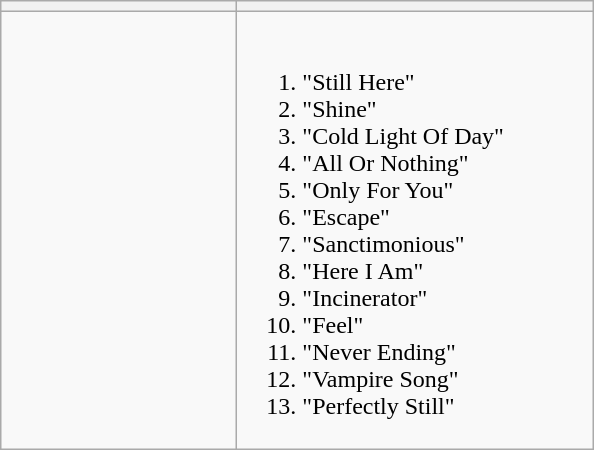<table class=wikitable>
<tr>
<th width="150"></th>
<th width="230"></th>
</tr>
<tr>
<td></td>
<td><br><ol><li>"Still Here"</li><li>"Shine"</li><li>"Cold Light Of Day"</li><li>"All Or Nothing"</li><li>"Only For You"</li><li>"Escape"</li><li>"Sanctimonious"</li><li>"Here I Am"</li><li>"Incinerator"</li><li>"Feel"</li><li>"Never Ending"</li><li>"Vampire Song"</li><li>"Perfectly Still"</li></ol></td>
</tr>
</table>
